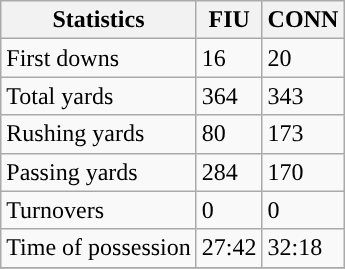<table class="wikitable" style="float: left;">
<tr>
<th>Statistics</th>
<th>FIU</th>
<th>CONN</th>
</tr>
<tr>
<td>First downs</td>
<td>16</td>
<td>20</td>
</tr>
<tr>
<td>Total yards</td>
<td>364</td>
<td>343</td>
</tr>
<tr>
<td>Rushing yards</td>
<td>80</td>
<td>173</td>
</tr>
<tr>
<td>Passing yards</td>
<td>284</td>
<td>170</td>
</tr>
<tr>
<td>Turnovers</td>
<td>0</td>
<td>0</td>
</tr>
<tr>
<td>Time of possession</td>
<td>27:42</td>
<td>32:18</td>
</tr>
<tr>
</tr>
</table>
